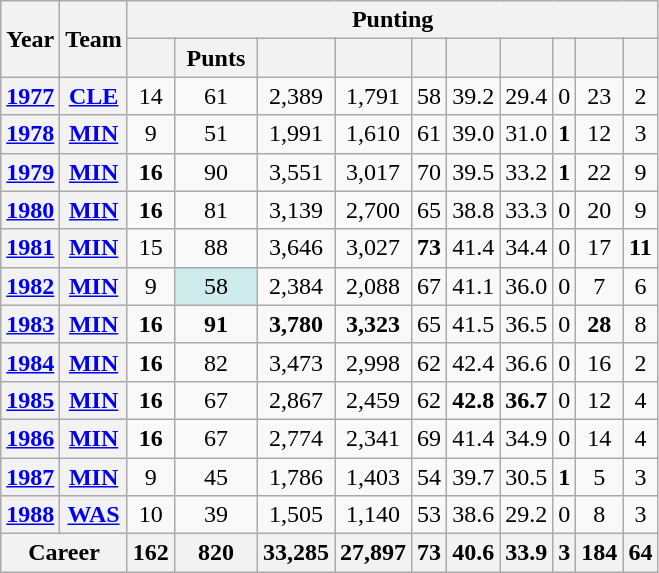<table class=wikitable style="text-align:center;">
<tr>
<th rowspan="2">Year</th>
<th rowspan="2">Team</th>
<th colspan="10">Punting</th>
</tr>
<tr>
<th></th>
<th>Punts</th>
<th></th>
<th></th>
<th></th>
<th></th>
<th></th>
<th></th>
<th></th>
<th></th>
</tr>
<tr>
<th><a href='#'>1977</a></th>
<th><a href='#'>CLE</a></th>
<td>14</td>
<td>61</td>
<td>2,389</td>
<td>1,791</td>
<td>58</td>
<td>39.2</td>
<td>29.4</td>
<td>0</td>
<td>23</td>
<td>2</td>
</tr>
<tr>
<th><a href='#'>1978</a></th>
<th><a href='#'>MIN</a></th>
<td>9</td>
<td>51</td>
<td>1,991</td>
<td>1,610</td>
<td>61</td>
<td>39.0</td>
<td>31.0</td>
<td><strong>1</strong></td>
<td>12</td>
<td>3</td>
</tr>
<tr>
<th><a href='#'>1979</a></th>
<th><a href='#'>MIN</a></th>
<td><strong>16</strong></td>
<td>90</td>
<td>3,551</td>
<td>3,017</td>
<td>70</td>
<td>39.5</td>
<td>33.2</td>
<td><strong>1</strong></td>
<td>22</td>
<td>9</td>
</tr>
<tr>
<th><a href='#'>1980</a></th>
<th><a href='#'>MIN</a></th>
<td><strong>16</strong></td>
<td>81</td>
<td>3,139</td>
<td>2,700</td>
<td>65</td>
<td>38.8</td>
<td>33.3</td>
<td>0</td>
<td>20</td>
<td>9</td>
</tr>
<tr>
<th><a href='#'>1981</a></th>
<th><a href='#'>MIN</a></th>
<td>15</td>
<td>88</td>
<td>3,646</td>
<td>3,027</td>
<td><strong>73</strong></td>
<td>41.4</td>
<td>34.4</td>
<td>0</td>
<td>17</td>
<td><strong>11</strong></td>
</tr>
<tr>
<th><a href='#'>1982</a></th>
<th><a href='#'>MIN</a></th>
<td>9</td>
<td style="background:#cfecec; width:3em;">58</td>
<td>2,384</td>
<td>2,088</td>
<td>67</td>
<td>41.1</td>
<td>36.0</td>
<td>0</td>
<td>7</td>
<td>6</td>
</tr>
<tr>
<th><a href='#'>1983</a></th>
<th><a href='#'>MIN</a></th>
<td><strong>16</strong></td>
<td><strong>91</strong></td>
<td><strong>3,780</strong></td>
<td><strong>3,323</strong></td>
<td>65</td>
<td>41.5</td>
<td>36.5</td>
<td>0</td>
<td><strong>28</strong></td>
<td>8</td>
</tr>
<tr>
<th><a href='#'>1984</a></th>
<th><a href='#'>MIN</a></th>
<td><strong>16</strong></td>
<td>82</td>
<td>3,473</td>
<td>2,998</td>
<td>62</td>
<td>42.4</td>
<td>36.6</td>
<td>0</td>
<td>16</td>
<td>2</td>
</tr>
<tr>
<th><a href='#'>1985</a></th>
<th><a href='#'>MIN</a></th>
<td><strong>16</strong></td>
<td>67</td>
<td>2,867</td>
<td>2,459</td>
<td>62</td>
<td><strong>42.8</strong></td>
<td><strong>36.7</strong></td>
<td>0</td>
<td>12</td>
<td>4</td>
</tr>
<tr>
<th><a href='#'>1986</a></th>
<th><a href='#'>MIN</a></th>
<td><strong>16</strong></td>
<td>67</td>
<td>2,774</td>
<td>2,341</td>
<td>69</td>
<td>41.4</td>
<td>34.9</td>
<td>0</td>
<td>14</td>
<td>4</td>
</tr>
<tr>
<th><a href='#'>1987</a></th>
<th><a href='#'>MIN</a></th>
<td>9</td>
<td>45</td>
<td>1,786</td>
<td>1,403</td>
<td>54</td>
<td>39.7</td>
<td>30.5</td>
<td><strong>1</strong></td>
<td>5</td>
<td>3</td>
</tr>
<tr>
<th><a href='#'>1988</a></th>
<th><a href='#'>WAS</a></th>
<td>10</td>
<td>39</td>
<td>1,505</td>
<td>1,140</td>
<td>53</td>
<td>38.6</td>
<td>29.2</td>
<td>0</td>
<td>8</td>
<td>3</td>
</tr>
<tr>
<th colspan="2">Career</th>
<th>162</th>
<th>820</th>
<th>33,285</th>
<th>27,897</th>
<th>73</th>
<th>40.6</th>
<th>33.9</th>
<th>3</th>
<th>184</th>
<th>64</th>
</tr>
</table>
